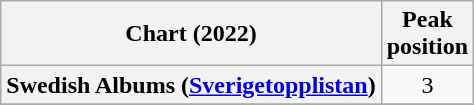<table class="wikitable sortable plainrowheaders" style="text-align:center">
<tr>
<th scope="col">Chart (2022)</th>
<th scope="col">Peak<br>position</th>
</tr>
<tr>
<th scope="row">Swedish Albums (<a href='#'>Sverigetopplistan</a>)</th>
<td>3</td>
</tr>
<tr>
</tr>
</table>
